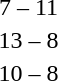<table style="text-align:center">
<tr>
<th width=200></th>
<th width=100></th>
<th width=200></th>
</tr>
<tr>
<td align=right></td>
<td>7 – 11</td>
<td align=left><strong></strong></td>
</tr>
<tr>
<td align=right><strong></strong></td>
<td>13 – 8</td>
<td align=left></td>
</tr>
<tr>
<td align=right><strong></strong></td>
<td>10 – 8</td>
<td align=left></td>
</tr>
</table>
